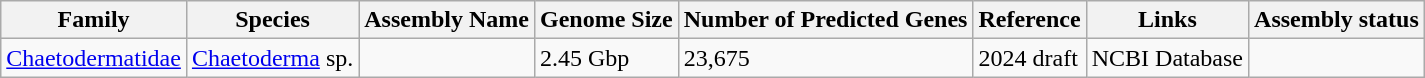<table class="wikitable sortable">
<tr>
<th>Family</th>
<th>Species</th>
<th>Assembly Name</th>
<th>Genome Size</th>
<th>Number of Predicted Genes</th>
<th>Reference</th>
<th>Links</th>
<th>Assembly status</th>
</tr>
<tr>
<td><a href='#'>Chaetodermatidae</a></td>
<td><a href='#'>Chaetoderma</a> sp.</td>
<td></td>
<td>2.45 Gbp</td>
<td>23,675</td>
<td>2024 draft</td>
<td>NCBI Database</td>
<td></td>
</tr>
</table>
